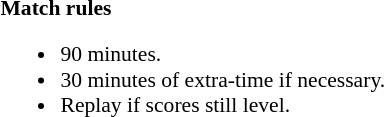<table width=100% style="font-size: 90%">
<tr>
<td width=50% valign=top><br><strong>Match rules</strong><ul><li>90 minutes.</li><li>30 minutes of extra-time if necessary.</li><li>Replay if scores still level.</li></ul></td>
</tr>
</table>
